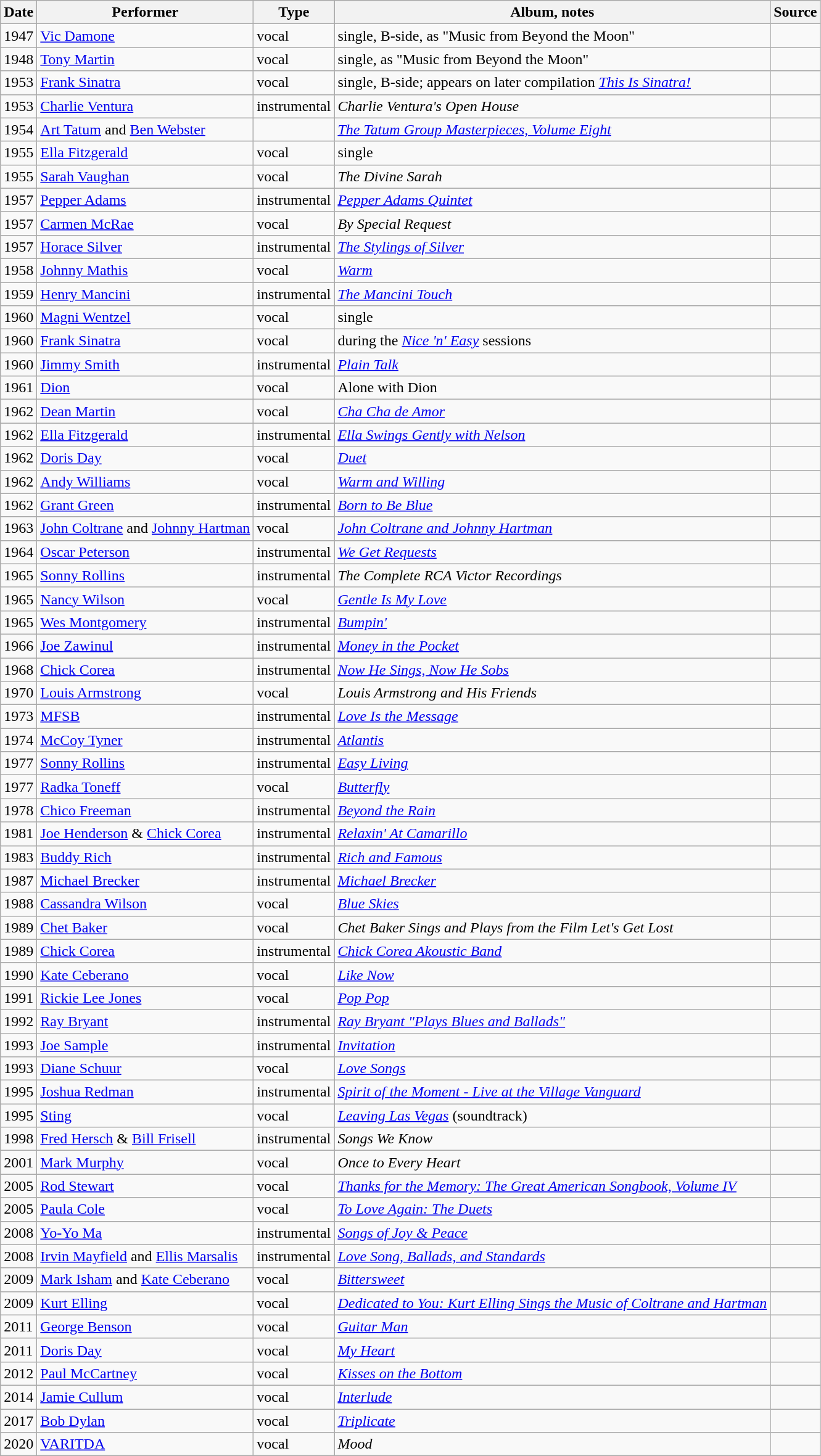<table class="wikitable sortable">
<tr>
<th scope="col">Date</th>
<th scope="col">Performer</th>
<th scope="col">Type</th>
<th scope="col" class="unsortable">Album, notes</th>
<th scope="col">Source</th>
</tr>
<tr>
<td>1947</td>
<td><a href='#'>Vic Damone</a></td>
<td>vocal</td>
<td>single, B-side, as "Music from Beyond the Moon"</td>
<td></td>
</tr>
<tr>
<td>1948</td>
<td><a href='#'>Tony Martin</a></td>
<td>vocal</td>
<td>single, as "Music from Beyond the Moon"</td>
<td></td>
</tr>
<tr>
<td>1953</td>
<td><a href='#'>Frank Sinatra</a></td>
<td>vocal</td>
<td>single, B-side; appears on later compilation <em><a href='#'>This Is Sinatra!</a></em></td>
<td></td>
</tr>
<tr>
<td>1953</td>
<td><a href='#'>Charlie Ventura</a></td>
<td>instrumental</td>
<td><em>Charlie Ventura's Open House</em></td>
<td></td>
</tr>
<tr>
<td>1954</td>
<td><a href='#'>Art Tatum</a> and <a href='#'>Ben Webster</a></td>
<td></td>
<td><em><a href='#'>The Tatum Group Masterpieces, Volume Eight</a></em></td>
<td></td>
</tr>
<tr>
<td>1955</td>
<td><a href='#'>Ella Fitzgerald</a></td>
<td>vocal</td>
<td>single</td>
<td></td>
</tr>
<tr>
<td>1955</td>
<td><a href='#'>Sarah Vaughan</a></td>
<td>vocal</td>
<td><em>The Divine Sarah</em></td>
<td></td>
</tr>
<tr>
<td>1957</td>
<td><a href='#'>Pepper Adams</a></td>
<td>instrumental</td>
<td><em><a href='#'>Pepper Adams Quintet</a></em></td>
<td></td>
</tr>
<tr>
<td>1957</td>
<td><a href='#'>Carmen McRae</a></td>
<td>vocal</td>
<td><em>By Special Request</em></td>
<td></td>
</tr>
<tr>
<td>1957</td>
<td><a href='#'>Horace Silver</a></td>
<td>instrumental</td>
<td><em><a href='#'>The Stylings of Silver</a></em></td>
<td></td>
</tr>
<tr>
<td>1958</td>
<td><a href='#'>Johnny Mathis</a></td>
<td>vocal</td>
<td><em><a href='#'>Warm</a></em></td>
<td></td>
</tr>
<tr 1958      >
<td>1959</td>
<td><a href='#'>Henry Mancini</a></td>
<td>instrumental</td>
<td><em><a href='#'>The Mancini Touch</a></em></td>
<td></td>
</tr>
<tr>
<td>1960</td>
<td><a href='#'>Magni Wentzel</a></td>
<td>vocal</td>
<td>single</td>
<td></td>
</tr>
<tr>
<td>1960</td>
<td><a href='#'>Frank Sinatra</a></td>
<td>vocal</td>
<td>during the <em><a href='#'>Nice 'n' Easy</a></em> sessions</td>
<td></td>
</tr>
<tr>
<td>1960</td>
<td><a href='#'>Jimmy Smith</a></td>
<td>instrumental</td>
<td><em><a href='#'>Plain Talk</a></em></td>
<td></td>
</tr>
<tr>
<td>1961</td>
<td><a href='#'>Dion</a></td>
<td>vocal</td>
<td>Alone with Dion</td>
<td></td>
</tr>
<tr>
<td>1962</td>
<td><a href='#'>Dean Martin</a></td>
<td>vocal</td>
<td><em><a href='#'>Cha Cha de Amor</a></em></td>
<td></td>
</tr>
<tr>
<td>1962</td>
<td><a href='#'>Ella Fitzgerald</a></td>
<td>instrumental</td>
<td><em><a href='#'>Ella Swings Gently with Nelson</a></em></td>
<td></td>
</tr>
<tr>
<td>1962</td>
<td><a href='#'>Doris Day</a></td>
<td>vocal</td>
<td><em><a href='#'>Duet</a></em></td>
<td></td>
</tr>
<tr>
<td>1962</td>
<td><a href='#'>Andy Williams</a></td>
<td>vocal</td>
<td><em><a href='#'>Warm and Willing</a></em></td>
<td></td>
</tr>
<tr>
<td>1962</td>
<td><a href='#'>Grant Green</a></td>
<td>instrumental</td>
<td><em><a href='#'>Born to Be Blue</a></em></td>
<td></td>
</tr>
<tr>
<td>1963</td>
<td><a href='#'>John Coltrane</a> and <a href='#'>Johnny Hartman</a></td>
<td>vocal</td>
<td><em><a href='#'>John Coltrane and Johnny Hartman</a></em></td>
<td></td>
</tr>
<tr>
<td>1964</td>
<td><a href='#'>Oscar Peterson</a></td>
<td>instrumental</td>
<td><em><a href='#'>We Get Requests</a></em></td>
<td></td>
</tr>
<tr>
<td>1965</td>
<td><a href='#'>Sonny Rollins</a></td>
<td>instrumental</td>
<td><em>The Complete RCA Victor Recordings</em></td>
<td></td>
</tr>
<tr>
<td>1965</td>
<td><a href='#'>Nancy Wilson</a></td>
<td>vocal</td>
<td><em><a href='#'>Gentle Is My Love</a></em></td>
<td></td>
</tr>
<tr>
<td>1965</td>
<td><a href='#'>Wes Montgomery</a></td>
<td>instrumental</td>
<td><em><a href='#'>Bumpin'</a></em></td>
<td></td>
</tr>
<tr>
<td>1966</td>
<td><a href='#'>Joe Zawinul</a></td>
<td>instrumental</td>
<td><em><a href='#'>Money in the Pocket</a></em></td>
<td></td>
</tr>
<tr>
<td>1968</td>
<td><a href='#'>Chick Corea</a></td>
<td>instrumental</td>
<td><em><a href='#'>Now He Sings, Now He Sobs</a></em></td>
<td></td>
</tr>
<tr>
<td>1970</td>
<td><a href='#'>Louis Armstrong</a></td>
<td>vocal</td>
<td><em>Louis Armstrong and His Friends</em></td>
<td></td>
</tr>
<tr>
<td>1973</td>
<td><a href='#'>MFSB</a></td>
<td>instrumental</td>
<td><em><a href='#'>Love Is the Message</a></em></td>
<td></td>
</tr>
<tr>
<td>1974</td>
<td><a href='#'>McCoy Tyner</a></td>
<td>instrumental</td>
<td><em><a href='#'>Atlantis</a></em></td>
<td></td>
</tr>
<tr>
<td>1977</td>
<td><a href='#'>Sonny Rollins</a></td>
<td>instrumental</td>
<td><em><a href='#'>Easy Living</a></em></td>
<td></td>
</tr>
<tr>
<td>1977</td>
<td><a href='#'>Radka Toneff</a></td>
<td>vocal</td>
<td><em><a href='#'>Butterfly</a></em></td>
<td></td>
</tr>
<tr>
<td>1978</td>
<td><a href='#'>Chico Freeman</a></td>
<td>instrumental</td>
<td><em><a href='#'>Beyond the Rain</a></em></td>
<td></td>
</tr>
<tr>
<td>1981</td>
<td><a href='#'>Joe Henderson</a> & <a href='#'>Chick Corea</a></td>
<td>instrumental</td>
<td><em><a href='#'>Relaxin' At Camarillo</a></em></td>
<td></td>
</tr>
<tr>
<td>1983</td>
<td><a href='#'>Buddy Rich</a></td>
<td>instrumental</td>
<td><em><a href='#'>Rich and Famous</a></em></td>
<td></td>
</tr>
<tr>
<td>1987</td>
<td><a href='#'>Michael Brecker</a></td>
<td>instrumental</td>
<td><em><a href='#'>Michael Brecker</a></em></td>
<td></td>
</tr>
<tr>
<td>1988</td>
<td><a href='#'>Cassandra Wilson</a></td>
<td>vocal</td>
<td><em><a href='#'>Blue Skies</a></em></td>
<td></td>
</tr>
<tr>
<td>1989</td>
<td><a href='#'>Chet Baker</a></td>
<td>vocal</td>
<td><em>Chet Baker Sings and Plays from the Film Let's Get Lost</em></td>
<td></td>
</tr>
<tr>
<td>1989</td>
<td><a href='#'>Chick Corea</a></td>
<td>instrumental</td>
<td><em><a href='#'>Chick Corea Akoustic Band</a></em></td>
<td></td>
</tr>
<tr>
<td>1990</td>
<td><a href='#'>Kate Ceberano</a></td>
<td>vocal</td>
<td><em><a href='#'>Like Now</a></em></td>
<td></td>
</tr>
<tr>
<td>1991</td>
<td><a href='#'>Rickie Lee Jones</a></td>
<td>vocal</td>
<td><em><a href='#'>Pop Pop</a></em></td>
<td></td>
</tr>
<tr>
<td>1992</td>
<td><a href='#'>Ray Bryant</a></td>
<td>instrumental</td>
<td><em><a href='#'>Ray Bryant "Plays Blues and Ballads"</a></em></td>
<td></td>
</tr>
<tr>
<td>1993</td>
<td><a href='#'>Joe Sample</a></td>
<td>instrumental</td>
<td><em><a href='#'>Invitation</a></em></td>
<td></td>
</tr>
<tr>
<td>1993</td>
<td><a href='#'>Diane Schuur</a></td>
<td>vocal</td>
<td><em><a href='#'>Love Songs</a></em></td>
<td></td>
</tr>
<tr>
<td>1995</td>
<td><a href='#'>Joshua Redman</a></td>
<td>instrumental</td>
<td><em><a href='#'>Spirit of the Moment - Live at the Village Vanguard</a></em></td>
<td></td>
</tr>
<tr>
<td>1995</td>
<td><a href='#'>Sting</a></td>
<td>vocal</td>
<td><em><a href='#'>Leaving Las Vegas</a></em> (soundtrack)</td>
<td></td>
</tr>
<tr>
<td>1998</td>
<td><a href='#'>Fred Hersch</a> & <a href='#'>Bill Frisell</a></td>
<td>instrumental</td>
<td><em>Songs We Know</em></td>
<td></td>
</tr>
<tr>
<td>2001</td>
<td><a href='#'>Mark Murphy</a></td>
<td>vocal</td>
<td><em>Once to Every Heart</em></td>
<td></td>
</tr>
<tr>
<td>2005</td>
<td><a href='#'>Rod Stewart</a></td>
<td>vocal</td>
<td><em><a href='#'>Thanks for the Memory: The Great American Songbook, Volume IV</a></em></td>
<td></td>
</tr>
<tr>
<td>2005</td>
<td><a href='#'>Paula Cole</a></td>
<td>vocal</td>
<td><em><a href='#'>To Love Again: The Duets</a></em></td>
<td></td>
</tr>
<tr>
<td>2008</td>
<td><a href='#'>Yo-Yo Ma</a></td>
<td>instrumental</td>
<td><em><a href='#'>Songs of Joy & Peace</a></em></td>
<td></td>
</tr>
<tr>
<td>2008</td>
<td><a href='#'>Irvin Mayfield</a> and <a href='#'>Ellis Marsalis</a></td>
<td>instrumental</td>
<td><em><a href='#'>Love Song, Ballads, and Standards</a></em></td>
<td></td>
</tr>
<tr>
<td>2009</td>
<td><a href='#'>Mark Isham</a> and <a href='#'>Kate Ceberano</a></td>
<td>vocal</td>
<td><em><a href='#'>Bittersweet</a></em></td>
<td></td>
</tr>
<tr>
<td>2009</td>
<td><a href='#'>Kurt Elling</a></td>
<td>vocal</td>
<td><em><a href='#'>Dedicated to You: Kurt Elling Sings the Music of Coltrane and Hartman</a></em></td>
<td></td>
</tr>
<tr>
<td>2011</td>
<td><a href='#'>George Benson</a></td>
<td>vocal</td>
<td><em><a href='#'>Guitar Man</a></em></td>
<td></td>
</tr>
<tr>
<td>2011</td>
<td><a href='#'>Doris Day</a></td>
<td>vocal</td>
<td><em><a href='#'>My Heart</a></em></td>
<td></td>
</tr>
<tr>
<td>2012</td>
<td><a href='#'>Paul McCartney</a></td>
<td>vocal</td>
<td><em><a href='#'>Kisses on the Bottom</a></em></td>
<td></td>
</tr>
<tr>
<td>2014</td>
<td><a href='#'>Jamie Cullum</a></td>
<td>vocal</td>
<td><em><a href='#'>Interlude</a></em></td>
<td></td>
</tr>
<tr>
<td>2017</td>
<td><a href='#'>Bob Dylan</a></td>
<td>vocal</td>
<td><em><a href='#'>Triplicate</a></em></td>
<td></td>
</tr>
<tr>
<td>2020</td>
<td><a href='#'>VARITDA</a></td>
<td>vocal</td>
<td><em>Mood</em></td>
<td></td>
</tr>
</table>
